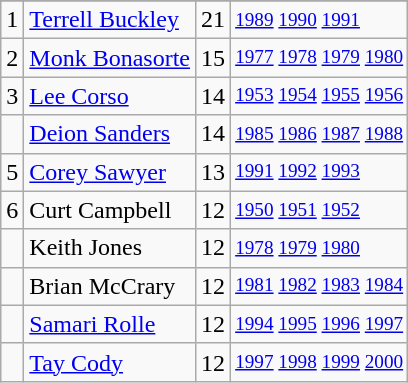<table class="wikitable">
<tr>
</tr>
<tr>
<td>1</td>
<td><a href='#'>Terrell Buckley</a></td>
<td>21</td>
<td style="font-size:80%;"><a href='#'>1989</a> <a href='#'>1990</a> <a href='#'>1991</a></td>
</tr>
<tr>
<td>2</td>
<td><a href='#'>Monk Bonasorte</a></td>
<td>15</td>
<td style="font-size:80%;"><a href='#'>1977</a> <a href='#'>1978</a> <a href='#'>1979</a> <a href='#'>1980</a></td>
</tr>
<tr>
<td>3</td>
<td><a href='#'>Lee Corso</a></td>
<td>14</td>
<td style="font-size:80%;"><a href='#'>1953</a> <a href='#'>1954</a> <a href='#'>1955</a> <a href='#'>1956</a></td>
</tr>
<tr>
<td></td>
<td><a href='#'>Deion Sanders</a></td>
<td>14</td>
<td style="font-size:80%;"><a href='#'>1985</a> <a href='#'>1986</a> <a href='#'>1987</a> <a href='#'>1988</a></td>
</tr>
<tr>
<td>5</td>
<td><a href='#'>Corey Sawyer</a></td>
<td>13</td>
<td style="font-size:80%;"><a href='#'>1991</a> <a href='#'>1992</a> <a href='#'>1993</a></td>
</tr>
<tr>
<td>6</td>
<td>Curt Campbell</td>
<td>12</td>
<td style="font-size:80%;"><a href='#'>1950</a> <a href='#'>1951</a> <a href='#'>1952</a></td>
</tr>
<tr>
<td></td>
<td>Keith Jones</td>
<td>12</td>
<td style="font-size:80%;"><a href='#'>1978</a> <a href='#'>1979</a> <a href='#'>1980</a></td>
</tr>
<tr>
<td></td>
<td>Brian McCrary</td>
<td>12</td>
<td style="font-size:80%;"><a href='#'>1981</a> <a href='#'>1982</a> <a href='#'>1983</a> <a href='#'>1984</a></td>
</tr>
<tr>
<td></td>
<td><a href='#'>Samari Rolle</a></td>
<td>12</td>
<td style="font-size:80%;"><a href='#'>1994</a> <a href='#'>1995</a> <a href='#'>1996</a> <a href='#'>1997</a></td>
</tr>
<tr>
<td></td>
<td><a href='#'>Tay Cody</a></td>
<td>12</td>
<td style="font-size:80%;"><a href='#'>1997</a> <a href='#'>1998</a> <a href='#'>1999</a> <a href='#'>2000</a></td>
</tr>
</table>
